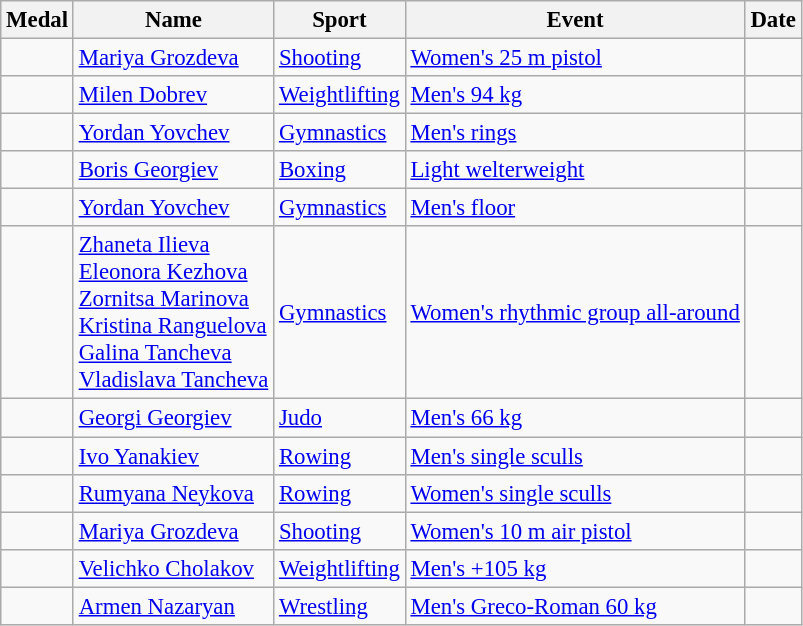<table class="wikitable sortable" style="font-size:95%">
<tr>
<th>Medal</th>
<th>Name</th>
<th>Sport</th>
<th>Event</th>
<th>Date</th>
</tr>
<tr>
<td></td>
<td><a href='#'>Mariya Grozdeva</a></td>
<td><a href='#'>Shooting</a></td>
<td><a href='#'>Women's 25 m pistol</a></td>
<td></td>
</tr>
<tr>
<td></td>
<td><a href='#'>Milen Dobrev</a></td>
<td><a href='#'>Weightlifting</a></td>
<td><a href='#'>Men's 94 kg</a></td>
<td></td>
</tr>
<tr>
<td></td>
<td><a href='#'>Yordan Yovchev</a></td>
<td><a href='#'>Gymnastics</a></td>
<td><a href='#'>Men's rings</a></td>
<td></td>
</tr>
<tr>
<td></td>
<td><a href='#'>Boris Georgiev</a></td>
<td><a href='#'>Boxing</a></td>
<td><a href='#'>Light welterweight</a></td>
<td></td>
</tr>
<tr>
<td></td>
<td><a href='#'>Yordan Yovchev</a></td>
<td><a href='#'>Gymnastics</a></td>
<td><a href='#'>Men's floor</a></td>
<td></td>
</tr>
<tr>
<td></td>
<td><a href='#'>Zhaneta Ilieva</a><br><a href='#'>Eleonora Kezhova</a><br><a href='#'>Zornitsa Marinova</a><br><a href='#'>Kristina Ranguelova</a><br><a href='#'>Galina Tancheva</a><br><a href='#'>Vladislava Tancheva</a></td>
<td><a href='#'>Gymnastics</a></td>
<td><a href='#'>Women's rhythmic group all-around</a></td>
<td></td>
</tr>
<tr>
<td></td>
<td><a href='#'>Georgi Georgiev</a></td>
<td><a href='#'>Judo</a></td>
<td><a href='#'>Men's 66 kg</a></td>
<td></td>
</tr>
<tr>
<td></td>
<td><a href='#'>Ivo Yanakiev</a></td>
<td><a href='#'>Rowing</a></td>
<td><a href='#'>Men's single sculls</a></td>
<td></td>
</tr>
<tr>
<td></td>
<td><a href='#'>Rumyana Neykova</a></td>
<td><a href='#'>Rowing</a></td>
<td><a href='#'>Women's single sculls</a></td>
<td></td>
</tr>
<tr>
<td></td>
<td><a href='#'>Mariya Grozdeva</a></td>
<td><a href='#'>Shooting</a></td>
<td><a href='#'>Women's 10 m air pistol</a></td>
<td></td>
</tr>
<tr>
<td></td>
<td><a href='#'>Velichko Cholakov</a></td>
<td><a href='#'>Weightlifting</a></td>
<td><a href='#'>Men's +105 kg</a></td>
<td></td>
</tr>
<tr>
<td></td>
<td><a href='#'>Armen Nazaryan</a></td>
<td><a href='#'>Wrestling</a></td>
<td><a href='#'>Men's Greco-Roman 60 kg</a></td>
<td></td>
</tr>
</table>
